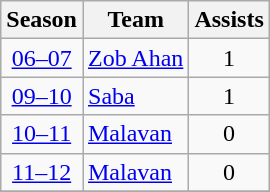<table class="wikitable" style="text-align: center;">
<tr>
<th>Season</th>
<th>Team</th>
<th>Assists</th>
</tr>
<tr>
<td><a href='#'>06–07</a></td>
<td align="left"><a href='#'>Zob Ahan</a></td>
<td>1</td>
</tr>
<tr>
<td><a href='#'>09–10</a></td>
<td align="left"><a href='#'>Saba</a></td>
<td>1</td>
</tr>
<tr>
<td><a href='#'>10–11</a></td>
<td align="left"><a href='#'>Malavan</a></td>
<td>0</td>
</tr>
<tr>
<td><a href='#'>11–12</a></td>
<td align="left"><a href='#'>Malavan</a></td>
<td>0</td>
</tr>
<tr>
</tr>
</table>
